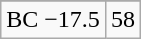<table class="wikitable">
<tr align="center">
</tr>
<tr align="center">
<td>BC −17.5</td>
<td>58</td>
</tr>
</table>
